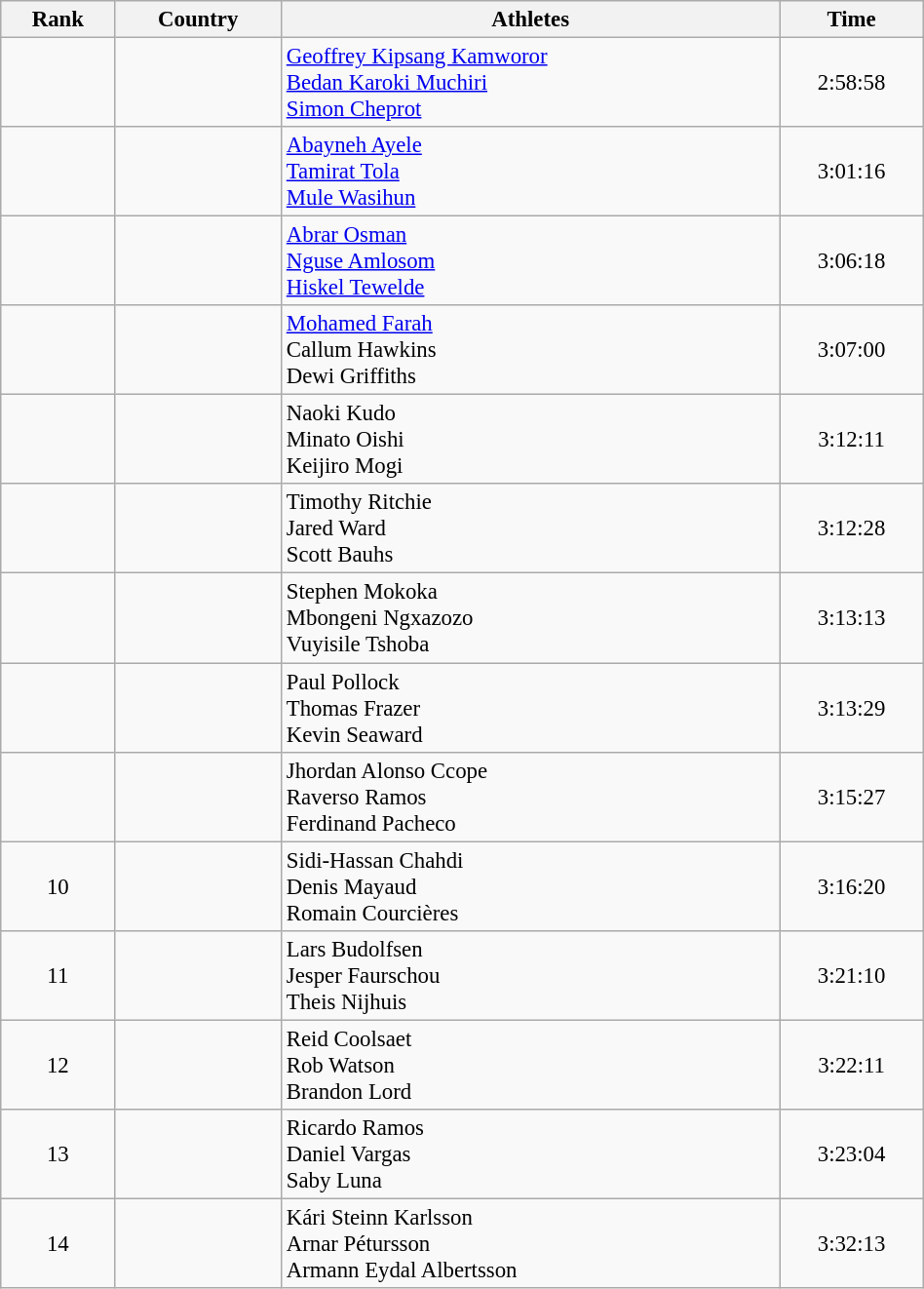<table class="wikitable sortable"  style="text-align:center; font-size:95%; width:50%;">
<tr>
<th>Rank</th>
<th>Country</th>
<th>Athletes</th>
<th>Time</th>
</tr>
<tr>
<td align=center></td>
<td align=left></td>
<td align=left><a href='#'>Geoffrey Kipsang Kamworor</a><br><a href='#'>Bedan Karoki Muchiri</a><br><a href='#'>Simon Cheprot</a></td>
<td>2:58:58</td>
</tr>
<tr>
<td align=center></td>
<td align=left></td>
<td align=left><a href='#'>Abayneh Ayele</a><br><a href='#'>Tamirat Tola</a><br><a href='#'>Mule Wasihun</a></td>
<td>3:01:16</td>
</tr>
<tr>
<td align=center></td>
<td align=left></td>
<td align=left><a href='#'>Abrar Osman</a><br><a href='#'>Nguse Amlosom</a><br><a href='#'>Hiskel Tewelde</a></td>
<td>3:06:18</td>
</tr>
<tr>
<td align=center></td>
<td align=left></td>
<td align=left><a href='#'>Mohamed Farah</a><br>Callum Hawkins<br>Dewi Griffiths</td>
<td>3:07:00</td>
</tr>
<tr>
<td align=center></td>
<td align=left></td>
<td align=left>Naoki Kudo<br>Minato Oishi<br>Keijiro Mogi</td>
<td>3:12:11</td>
</tr>
<tr>
<td align=center></td>
<td align=left></td>
<td align=left>Timothy Ritchie<br>Jared Ward<br>Scott Bauhs</td>
<td>3:12:28</td>
</tr>
<tr>
<td align=center></td>
<td align=left></td>
<td align=left>Stephen Mokoka<br>Mbongeni Ngxazozo<br>Vuyisile Tshoba</td>
<td>3:13:13</td>
</tr>
<tr>
<td align=center></td>
<td align=left></td>
<td align=left>Paul Pollock<br>Thomas Frazer<br>Kevin Seaward</td>
<td>3:13:29</td>
</tr>
<tr>
<td align=center></td>
<td align=left></td>
<td align=left>Jhordan Alonso Ccope<br>Raverso Ramos<br>Ferdinand Pacheco</td>
<td>3:15:27</td>
</tr>
<tr>
<td align=center>10</td>
<td align=left></td>
<td align=left>Sidi-Hassan Chahdi<br>Denis Mayaud<br>Romain Courcières</td>
<td>3:16:20</td>
</tr>
<tr>
<td align=center>11</td>
<td align=left></td>
<td align=left>Lars Budolfsen<br>Jesper Faurschou<br>Theis Nijhuis</td>
<td>3:21:10</td>
</tr>
<tr>
<td align=center>12</td>
<td align=left></td>
<td align=left>Reid Coolsaet<br>Rob Watson<br>Brandon Lord</td>
<td>3:22:11</td>
</tr>
<tr>
<td align=center>13</td>
<td align=left></td>
<td align=left>Ricardo Ramos<br>Daniel Vargas<br>Saby Luna</td>
<td>3:23:04</td>
</tr>
<tr>
<td align=center>14</td>
<td align=left></td>
<td align=left>Kári Steinn Karlsson<br>Arnar Pétursson<br>Armann Eydal Albertsson</td>
<td>3:32:13</td>
</tr>
</table>
